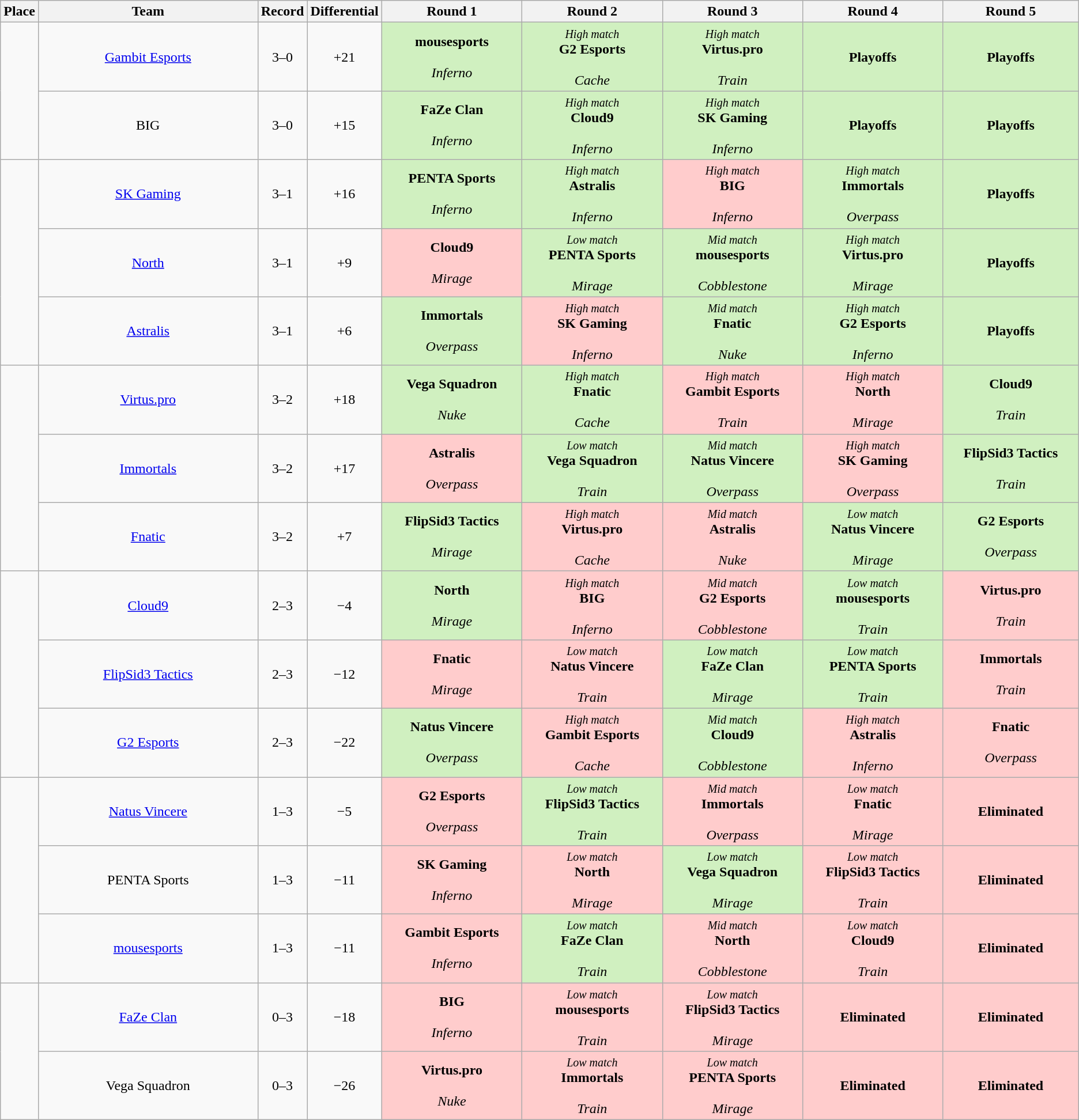<table class="wikitable" style="text-align: center;">
<tr>
<th width="20px">Place</th>
<th width="450px">Team</th>
<th width="50px">Record</th>
<th width="40px">Differential</th>
<th width="240px">Round 1</th>
<th width="240px">Round 2</th>
<th width="240px">Round 3</th>
<th width="240px">Round 4</th>
<th width="240px">Round 5</th>
</tr>
<tr>
<td rowspan="2"></td>
<td><a href='#'>Gambit Esports</a></td>
<td>3–0</td>
<td>+21</td>
<td style="background: #D0F0C0;"><strong>mousesports<br></strong><br><em>Inferno</em></td>
<td style="background: #D0F0C0;"><small><em>High match</em></small><br><strong>G2 Esports<br></strong><br><em>Cache</em></td>
<td style="background: #D0F0C0;"><small><em>High match</em></small><br><strong>Virtus.pro<br></strong><br><em>Train</em></td>
<td style="background: #D0F0C0;"><strong>Playoffs</strong></td>
<td style="background: #D0F0C0;"><strong>Playoffs</strong></td>
</tr>
<tr>
<td>BIG</td>
<td>3–0</td>
<td>+15</td>
<td style="background: #D0F0C0;"><strong>FaZe Clan<br></strong><br><em>Inferno</em></td>
<td style="background: #D0F0C0;"><small><em>High match</em></small><br><strong>Cloud9<br></strong><br><em>Inferno</em></td>
<td style="background: #D0F0C0;"><small><em>High match</em></small><br><strong>SK Gaming<br></strong><br><em>Inferno</em></td>
<td style="background: #D0F0C0;"><strong>Playoffs</strong></td>
<td style="background: #D0F0C0;"><strong>Playoffs</strong></td>
</tr>
<tr>
<td rowspan="3"></td>
<td><a href='#'>SK Gaming</a></td>
<td>3–1</td>
<td>+16</td>
<td style="background: #D0F0C0;"><strong>PENTA Sports<br></strong><br><em>Inferno</em></td>
<td style="background: #D0F0C0;"><small><em>High match</em></small><br><strong>Astralis<br></strong><br><em>Inferno</em></td>
<td style="background: #FFCCCC;"><small><em>High match</em></small><br><strong>BIG<br></strong><br><em>Inferno</em></td>
<td style="background: #D0F0C0;"><small><em>High match</em></small><br><strong>Immortals<br></strong><br><em>Overpass</em></td>
<td style="background: #D0F0C0;"><strong>Playoffs</strong></td>
</tr>
<tr>
<td><a href='#'>North</a></td>
<td>3–1</td>
<td>+9</td>
<td style="background: #FFCCCC;"><strong>Cloud9<br></strong><br><em>Mirage</em></td>
<td style="background: #D0F0C0;"><small><em>Low match</em></small><br><strong>PENTA Sports<br></strong><br><em>Mirage</em></td>
<td style="background: #D0F0C0;"><small><em>Mid match</em></small><br><strong>mousesports<br></strong><br><em>Cobblestone</em></td>
<td style="background: #D0F0C0;"><small><em>High match</em></small><br><strong>Virtus.pro<br></strong><br><em>Mirage</em></td>
<td style="background: #D0F0C0;"><strong>Playoffs</strong></td>
</tr>
<tr>
<td><a href='#'>Astralis</a></td>
<td>3–1</td>
<td>+6</td>
<td style="background: #D0F0C0;"><strong>Immortals<br></strong><br><em>Overpass</em></td>
<td style="background: #FFCCCC;"><small><em>High match</em></small><br><strong>SK Gaming<br></strong><br><em>Inferno</em></td>
<td style="background: #D0F0C0;"><small><em>Mid match</em></small><br><strong>Fnatic<br></strong><br><em>Nuke</em></td>
<td style="background: #D0F0C0;"><small><em>High match</em></small><br><strong>G2 Esports<br></strong><br><em>Inferno</em></td>
<td style="background: #D0F0C0;"><strong>Playoffs</strong></td>
</tr>
<tr>
<td rowspan="3"></td>
<td><a href='#'>Virtus.pro</a></td>
<td>3–2</td>
<td>+18</td>
<td style="background: #D0F0C0;"><strong>Vega Squadron<br></strong><br><em>Nuke</em></td>
<td style="background: #D0F0C0;"><small><em>High match</em></small><br><strong>Fnatic<br></strong><br><em>Cache</em></td>
<td style="background: #FFCCCC;"><small><em>High match</em></small><br><strong>Gambit Esports<br></strong><br><em>Train</em></td>
<td style="background: #FFCCCC;"><small><em>High match</em></small><br><strong>North<br></strong><br><em>Mirage</em></td>
<td style="background: #D0F0C0;"><strong>Cloud9<br></strong><br><em>Train</em></td>
</tr>
<tr>
<td><a href='#'>Immortals</a></td>
<td>3–2</td>
<td>+17</td>
<td style="background: #FFCCCC;"><strong>Astralis<br></strong><br><em>Overpass</em></td>
<td style="background: #D0F0C0;"><small><em>Low match</em></small><br><strong>Vega Squadron<br></strong><br><em>Train</em></td>
<td style="background: #D0F0C0;"><small><em>Mid match</em></small><br><strong>Natus Vincere<br></strong><br><em>Overpass</em></td>
<td style="background: #FFCCCC;"><small><em>High match</em></small><br><strong>SK Gaming<br></strong><br><em>Overpass</em></td>
<td style="background: #D0F0C0;"><strong>FlipSid3 Tactics<br></strong><br><em>Train</em></td>
</tr>
<tr>
<td><a href='#'>Fnatic</a></td>
<td>3–2</td>
<td>+7</td>
<td style="background: #D0F0C0;"><strong>FlipSid3 Tactics<br></strong><br><em>Mirage</em></td>
<td style="background: #FFCCCC;"><small><em>High match</em></small><br><strong>Virtus.pro<br></strong><br><em>Cache</em></td>
<td style="background: #FFCCCC;"><small><em>Mid match</em></small><br><strong>Astralis<br></strong><br><em>Nuke</em></td>
<td style="background: #D0F0C0;"><small><em>Low match</em></small><br><strong>Natus Vincere<br></strong><br><em>Mirage</em></td>
<td style="background: #D0F0C0;"><strong>G2 Esports<br></strong><br><em>Overpass</em></td>
</tr>
<tr>
<td rowspan="3"></td>
<td><a href='#'>Cloud9</a></td>
<td>2–3</td>
<td>−4</td>
<td style="background: #D0F0C0;"><strong>North<br></strong><br><em>Mirage</em></td>
<td style="background: #FFCCCC;"><small><em>High match</em></small><br><strong>BIG<br></strong><br><em>Inferno</em></td>
<td style="background: #FFCCCC;"><small><em>Mid match</em></small><br><strong>G2 Esports<br></strong><br><em>Cobblestone</em></td>
<td style="background: #D0F0C0;"><small><em>Low match</em></small><br><strong>mousesports<br></strong><br><em>Train</em></td>
<td style="background: #FFCCCC;"><strong>Virtus.pro<br></strong><br><em>Train</em></td>
</tr>
<tr>
<td><a href='#'>FlipSid3 Tactics</a></td>
<td>2–3</td>
<td>−12</td>
<td style="background: #FFCCCC;"><strong>Fnatic<br></strong><br><em>Mirage</em></td>
<td style="background: #FFCCCC;"><small><em>Low match</em></small><br><strong>Natus Vincere<br></strong><br><em>Train</em></td>
<td style="background: #D0F0C0;"><small><em>Low match</em></small><br><strong>FaZe Clan<br></strong><br><em>Mirage</em></td>
<td style="background: #D0F0C0;"><small><em>Low match</em></small><br><strong>PENTA Sports<br></strong><br><em>Train</em></td>
<td style="background: #FFCCCC;"><strong>Immortals<br></strong><br><em>Train</em></td>
</tr>
<tr>
<td><a href='#'>G2 Esports</a></td>
<td>2–3</td>
<td>−22</td>
<td style="background: #D0F0C0;"><strong>Natus Vincere<br></strong><br><em>Overpass</em></td>
<td style="background: #FFCCCC;"><small><em>High match</em></small><br><strong>Gambit Esports<br></strong><br><em>Cache</em></td>
<td style="background: #D0F0C0;"><small><em>Mid match</em></small><br><strong>Cloud9<br></strong><br><em>Cobblestone</em></td>
<td style="background: #FFCCCC;"><small><em>High match</em></small><br><strong>Astralis<br></strong><br><em>Inferno</em></td>
<td style="background: #FFCCCC;"><strong>Fnatic<br></strong><br><em>Overpass</em></td>
</tr>
<tr>
<td rowspan="3"></td>
<td><a href='#'>Natus Vincere</a></td>
<td>1–3</td>
<td>−5</td>
<td style="background: #FFCCCC;"><strong>G2 Esports<br></strong><br><em>Overpass</em></td>
<td style="background: #D0F0C0;"><small><em>Low match</em></small><br><strong>FlipSid3 Tactics<br></strong><br><em>Train</em></td>
<td style="background: #FFCCCC;"><small><em>Mid match</em></small><br><strong>Immortals<br></strong><br><em>Overpass</em></td>
<td style="background: #FFCCCC;"><small><em>Low match</em></small><br><strong>Fnatic<br></strong><br><em>Mirage</em></td>
<td style="background: #FFCCCC;"><strong>Eliminated</strong></td>
</tr>
<tr>
<td>PENTA Sports</td>
<td>1–3</td>
<td>−11</td>
<td style="background: #FFCCCC;"><strong>SK Gaming<br></strong><br><em>Inferno</em></td>
<td style="background: #FFCCCC;"><small><em>Low match</em></small><br><strong>North<br></strong><br><em>Mirage</em></td>
<td style="background: #D0F0C0;"><small><em>Low match</em></small><br><strong>Vega Squadron<br></strong><br><em>Mirage</em></td>
<td style="background: #FFCCCC;"><small><em>Low match</em></small><br><strong>FlipSid3 Tactics<br></strong><br><em>Train</em></td>
<td style="background: #FFCCCC;"><strong>Eliminated</strong></td>
</tr>
<tr>
<td><a href='#'>mousesports</a></td>
<td>1–3</td>
<td>−11</td>
<td style="background: #FFCCCC;"><strong>Gambit Esports<br></strong><br><em>Inferno</em></td>
<td style="background: #D0F0C0;"><small><em>Low match</em></small><br><strong>FaZe Clan<br></strong><br><em>Train</em></td>
<td style="background: #FFCCCC;"><small><em>Mid match</em></small><br><strong>North<br></strong><br><em>Cobblestone</em></td>
<td style="background: #FFCCCC;"><small><em>Low match</em></small><br><strong>Cloud9<br></strong><br><em>Train</em></td>
<td style="background: #FFCCCC;"><strong>Eliminated</strong></td>
</tr>
<tr>
<td rowspan="2"></td>
<td><a href='#'>FaZe Clan</a></td>
<td>0–3</td>
<td>−18</td>
<td style="background: #FFCCCC;"><strong>BIG<br></strong><br><em>Inferno</em></td>
<td style="background: #FFCCCC;"><small><em>Low match</em></small><br><strong>mousesports<br></strong><br><em>Train</em></td>
<td style="background: #FFCCCC;"><small><em>Low match</em></small><br><strong>FlipSid3 Tactics<br></strong><br><em>Mirage</em></td>
<td style="background: #FFCCCC;"><strong>Eliminated</strong></td>
<td style="background: #FFCCCC;"><strong>Eliminated</strong></td>
</tr>
<tr>
<td>Vega Squadron</td>
<td>0–3</td>
<td>−26</td>
<td style="background: #FFCCCC;"><strong>Virtus.pro<br></strong><br><em>Nuke</em></td>
<td style="background: #FFCCCC;"><small><em>Low match</em></small><br><strong>Immortals<br></strong><br><em>Train</em></td>
<td style="background: #FFCCCC;"><small><em>Low match</em></small><br><strong>PENTA Sports<br></strong><br><em>Mirage</em></td>
<td style="background: #FFCCCC;"><strong>Eliminated</strong></td>
<td style="background: #FFCCCC;"><strong>Eliminated</strong></td>
</tr>
</table>
